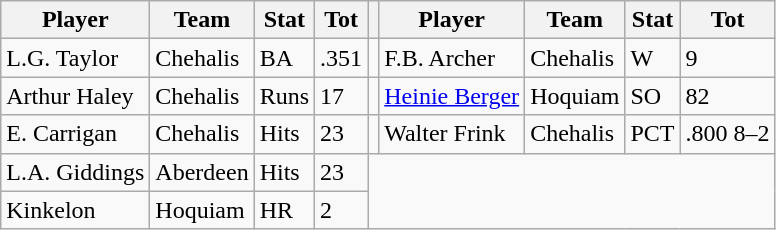<table class="wikitable">
<tr>
<th>Player</th>
<th>Team</th>
<th>Stat</th>
<th>Tot</th>
<th></th>
<th>Player</th>
<th>Team</th>
<th>Stat</th>
<th>Tot</th>
</tr>
<tr>
<td>L.G. Taylor</td>
<td>Chehalis</td>
<td>BA</td>
<td>.351</td>
<td></td>
<td>F.B. Archer</td>
<td>Chehalis</td>
<td>W</td>
<td>9</td>
</tr>
<tr>
<td>Arthur Haley</td>
<td>Chehalis</td>
<td>Runs</td>
<td>17</td>
<td></td>
<td><a href='#'>Heinie Berger</a></td>
<td>Hoquiam</td>
<td>SO</td>
<td>82</td>
</tr>
<tr>
<td>E. Carrigan</td>
<td>Chehalis</td>
<td>Hits</td>
<td>23</td>
<td></td>
<td>Walter Frink</td>
<td>Chehalis</td>
<td>PCT</td>
<td>.800 8–2</td>
</tr>
<tr>
<td>L.A. Giddings</td>
<td>Aberdeen</td>
<td>Hits</td>
<td>23</td>
</tr>
<tr>
<td>Kinkelon</td>
<td>Hoquiam</td>
<td>HR</td>
<td>2</td>
</tr>
</table>
